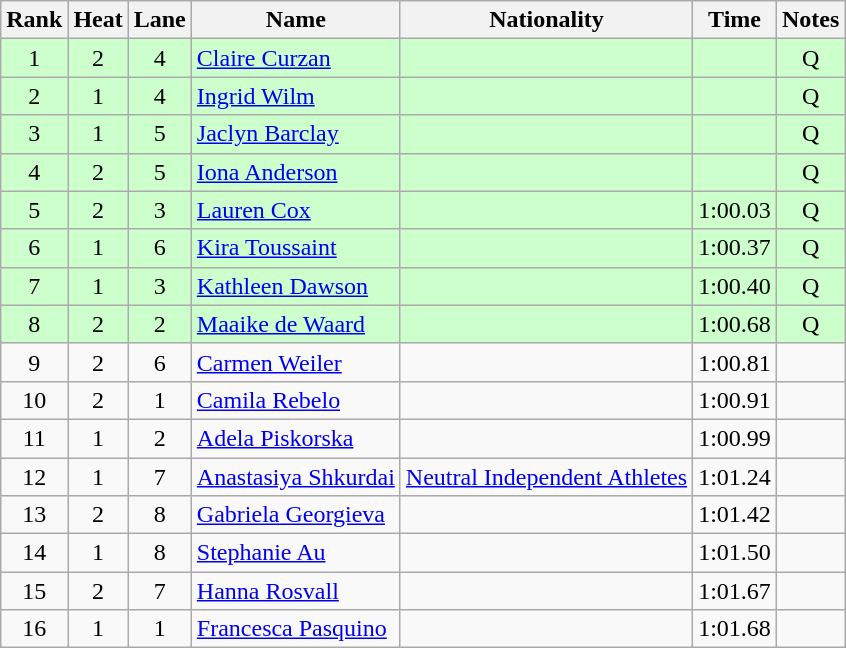<table class="wikitable sortable" style="text-align:center">
<tr>
<th>Rank</th>
<th>Heat</th>
<th>Lane</th>
<th>Name</th>
<th>Nationality</th>
<th>Time</th>
<th>Notes</th>
</tr>
<tr bgcolor=ccffcc>
<td>1</td>
<td>2</td>
<td>4</td>
<td align=left><a href='#'>Claire Curzan</a></td>
<td align=left></td>
<td></td>
<td>Q</td>
</tr>
<tr bgcolor=ccffcc>
<td>2</td>
<td>1</td>
<td>4</td>
<td align=left><a href='#'>Ingrid Wilm</a></td>
<td align=left></td>
<td></td>
<td>Q</td>
</tr>
<tr bgcolor=ccffcc>
<td>3</td>
<td>1</td>
<td>5</td>
<td align=left><a href='#'>Jaclyn Barclay</a></td>
<td align=left></td>
<td></td>
<td>Q</td>
</tr>
<tr bgcolor=ccffcc>
<td>4</td>
<td>2</td>
<td>5</td>
<td align=left><a href='#'>Iona Anderson</a></td>
<td align=left></td>
<td></td>
<td>Q</td>
</tr>
<tr bgcolor=ccffcc>
<td>5</td>
<td>2</td>
<td>3</td>
<td align=left><a href='#'>Lauren Cox</a></td>
<td align=left></td>
<td>1:00.03</td>
<td>Q</td>
</tr>
<tr bgcolor=ccffcc>
<td>6</td>
<td>1</td>
<td>6</td>
<td align=left><a href='#'>Kira Toussaint</a></td>
<td align=left></td>
<td>1:00.37</td>
<td>Q</td>
</tr>
<tr bgcolor=ccffcc>
<td>7</td>
<td>1</td>
<td>3</td>
<td align=left><a href='#'>Kathleen Dawson</a></td>
<td align=left></td>
<td>1:00.40</td>
<td>Q</td>
</tr>
<tr bgcolor=ccffcc>
<td>8</td>
<td>2</td>
<td>2</td>
<td align=left><a href='#'>Maaike de Waard</a></td>
<td align=left></td>
<td>1:00.68</td>
<td>Q</td>
</tr>
<tr>
<td>9</td>
<td>2</td>
<td>6</td>
<td align=left><a href='#'>Carmen Weiler</a></td>
<td align=left></td>
<td>1:00.81</td>
<td></td>
</tr>
<tr>
<td>10</td>
<td>2</td>
<td>1</td>
<td align=left><a href='#'>Camila Rebelo</a></td>
<td align=left></td>
<td>1:00.91</td>
<td></td>
</tr>
<tr>
<td>11</td>
<td>1</td>
<td>2</td>
<td align=left><a href='#'>Adela Piskorska</a></td>
<td align=left></td>
<td>1:00.99</td>
<td></td>
</tr>
<tr>
<td>12</td>
<td>1</td>
<td>7</td>
<td align=left><a href='#'>Anastasiya Shkurdai</a></td>
<td> <a href='#'>Neutral Independent Athletes</a></td>
<td>1:01.24</td>
<td></td>
</tr>
<tr>
<td>13</td>
<td>2</td>
<td>8</td>
<td align=left><a href='#'>Gabriela Georgieva</a></td>
<td align=left></td>
<td>1:01.42</td>
<td></td>
</tr>
<tr>
<td>14</td>
<td>1</td>
<td>8</td>
<td align=left><a href='#'>Stephanie Au</a></td>
<td align=left></td>
<td>1:01.50</td>
<td></td>
</tr>
<tr>
<td>15</td>
<td>2</td>
<td>7</td>
<td align=left><a href='#'>Hanna Rosvall</a></td>
<td align=left></td>
<td>1:01.67</td>
<td></td>
</tr>
<tr>
<td>16</td>
<td>1</td>
<td>1</td>
<td align=left><a href='#'>Francesca Pasquino</a></td>
<td align=left></td>
<td>1:01.68</td>
<td></td>
</tr>
</table>
